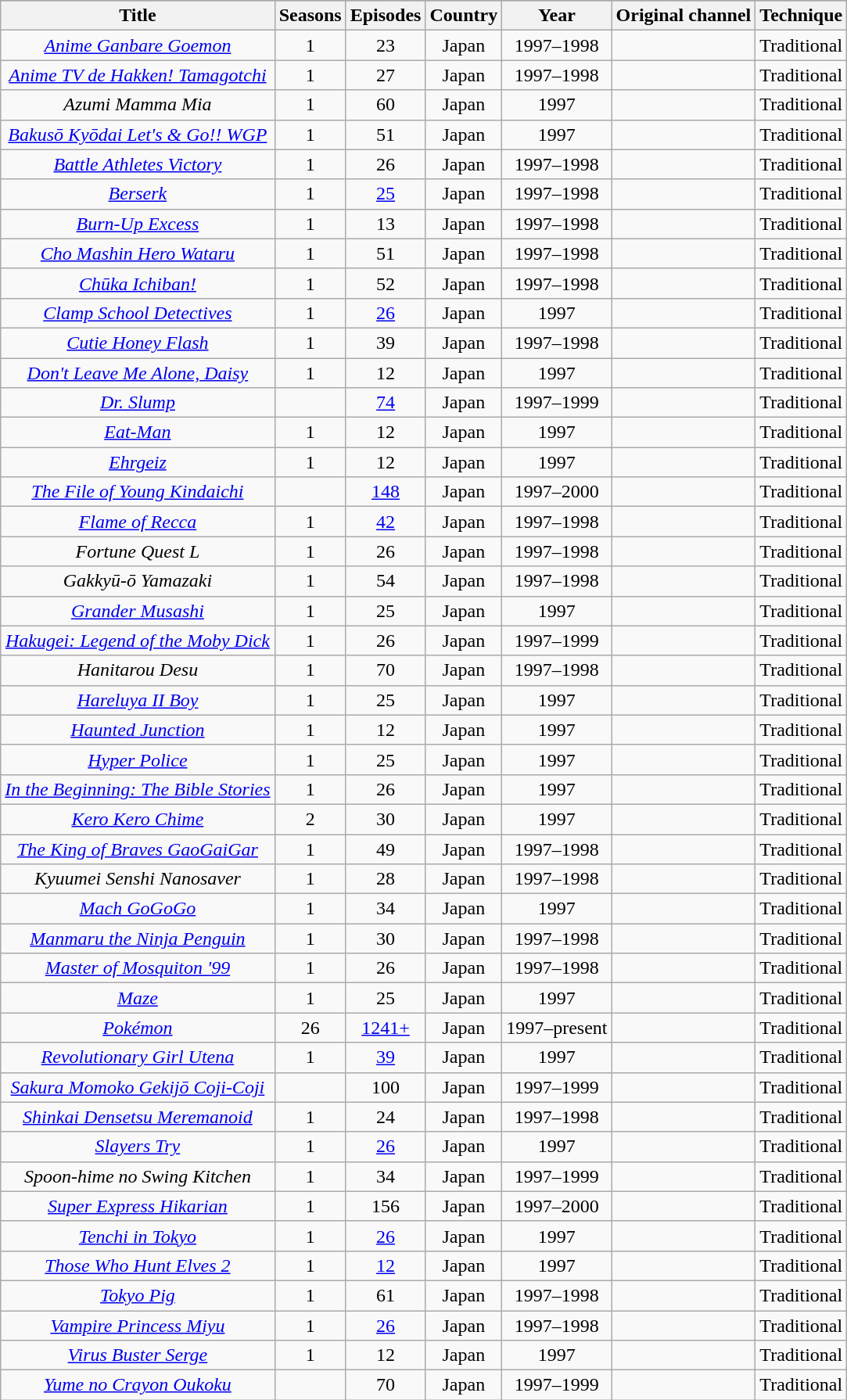<table class="wikitable sortable" style="text-align:center;">
<tr>
</tr>
<tr>
<th scope="col">Title</th>
<th scope="col">Seasons</th>
<th scope="col">Episodes</th>
<th scope="col">Country</th>
<th scope="col">Year</th>
<th scope="col">Original channel</th>
<th scope="col">Technique</th>
</tr>
<tr>
<td><em><a href='#'>Anime Ganbare Goemon</a></em></td>
<td>1</td>
<td>23</td>
<td>Japan</td>
<td>1997–1998</td>
<td></td>
<td>Traditional</td>
</tr>
<tr>
<td><em><a href='#'>Anime TV de Hakken! Tamagotchi</a></em></td>
<td>1</td>
<td>27</td>
<td>Japan</td>
<td>1997–1998</td>
<td></td>
<td>Traditional</td>
</tr>
<tr>
<td><em>Azumi Mamma Mia</em></td>
<td>1</td>
<td>60</td>
<td>Japan</td>
<td>1997</td>
<td></td>
<td>Traditional</td>
</tr>
<tr>
<td><em><a href='#'>Bakusō Kyōdai Let's & Go!! WGP</a></em></td>
<td>1</td>
<td>51</td>
<td>Japan</td>
<td>1997</td>
<td></td>
<td>Traditional</td>
</tr>
<tr>
<td><em><a href='#'>Battle Athletes Victory</a></em></td>
<td>1</td>
<td>26</td>
<td>Japan</td>
<td>1997–1998</td>
<td></td>
<td>Traditional</td>
</tr>
<tr>
<td><em><a href='#'>Berserk</a></em></td>
<td>1</td>
<td><a href='#'>25</a></td>
<td>Japan</td>
<td>1997–1998</td>
<td></td>
<td>Traditional</td>
</tr>
<tr>
<td><em><a href='#'>Burn-Up Excess</a></em></td>
<td>1</td>
<td>13</td>
<td>Japan</td>
<td>1997–1998</td>
<td></td>
<td>Traditional</td>
</tr>
<tr>
<td><em><a href='#'>Cho Mashin Hero Wataru</a></em></td>
<td>1</td>
<td>51</td>
<td>Japan</td>
<td>1997–1998</td>
<td></td>
<td>Traditional</td>
</tr>
<tr>
<td><em><a href='#'>Chūka Ichiban!</a></em></td>
<td>1</td>
<td>52</td>
<td>Japan</td>
<td>1997–1998</td>
<td></td>
<td>Traditional</td>
</tr>
<tr>
<td><em><a href='#'>Clamp School Detectives</a></em></td>
<td>1</td>
<td><a href='#'>26</a></td>
<td>Japan</td>
<td>1997</td>
<td></td>
<td>Traditional</td>
</tr>
<tr>
<td><em><a href='#'>Cutie Honey Flash</a></em></td>
<td>1</td>
<td>39</td>
<td>Japan</td>
<td>1997–1998</td>
<td></td>
<td>Traditional</td>
</tr>
<tr>
<td><em><a href='#'>Don't Leave Me Alone, Daisy</a></em></td>
<td>1</td>
<td>12</td>
<td>Japan</td>
<td>1997</td>
<td></td>
<td>Traditional</td>
</tr>
<tr>
<td><em><a href='#'>Dr. Slump</a></em></td>
<td></td>
<td><a href='#'>74</a></td>
<td>Japan</td>
<td>1997–1999</td>
<td></td>
<td>Traditional</td>
</tr>
<tr>
<td><em><a href='#'>Eat-Man</a></em></td>
<td>1</td>
<td>12</td>
<td>Japan</td>
<td>1997</td>
<td></td>
<td>Traditional</td>
</tr>
<tr>
<td><em><a href='#'>Ehrgeiz</a></em></td>
<td>1</td>
<td>12</td>
<td>Japan</td>
<td>1997</td>
<td></td>
<td>Traditional</td>
</tr>
<tr>
<td data-sort-value="File of Young Kindaichi"><em><a href='#'>The File of Young Kindaichi</a></em></td>
<td></td>
<td><a href='#'>148</a></td>
<td>Japan</td>
<td>1997–2000</td>
<td></td>
<td>Traditional</td>
</tr>
<tr>
<td><em><a href='#'>Flame of Recca</a></em></td>
<td>1</td>
<td><a href='#'>42</a></td>
<td>Japan</td>
<td>1997–1998</td>
<td></td>
<td>Traditional</td>
</tr>
<tr>
<td><em>Fortune Quest L</em></td>
<td>1</td>
<td>26</td>
<td>Japan</td>
<td>1997–1998</td>
<td></td>
<td>Traditional</td>
</tr>
<tr>
<td><em>Gakkyū-ō Yamazaki</em></td>
<td>1</td>
<td>54</td>
<td>Japan</td>
<td>1997–1998</td>
<td></td>
<td>Traditional</td>
</tr>
<tr>
<td><em><a href='#'>Grander Musashi</a></em></td>
<td>1</td>
<td>25</td>
<td>Japan</td>
<td>1997</td>
<td></td>
<td>Traditional</td>
</tr>
<tr>
<td><em><a href='#'>Hakugei: Legend of the Moby Dick</a></em></td>
<td>1</td>
<td>26</td>
<td>Japan</td>
<td>1997–1999</td>
<td></td>
<td>Traditional</td>
</tr>
<tr>
<td><em>Hanitarou Desu</em></td>
<td>1</td>
<td>70</td>
<td>Japan</td>
<td>1997–1998</td>
<td></td>
<td>Traditional</td>
</tr>
<tr>
<td><em><a href='#'>Hareluya II Boy</a></em></td>
<td>1</td>
<td>25</td>
<td>Japan</td>
<td>1997</td>
<td></td>
<td>Traditional</td>
</tr>
<tr>
<td><em><a href='#'>Haunted Junction</a></em></td>
<td>1</td>
<td>12</td>
<td>Japan</td>
<td>1997</td>
<td></td>
<td>Traditional</td>
</tr>
<tr>
<td><em><a href='#'>Hyper Police</a></em></td>
<td>1</td>
<td>25</td>
<td>Japan</td>
<td>1997</td>
<td></td>
<td>Traditional</td>
</tr>
<tr>
<td><em><a href='#'>In the Beginning: The Bible Stories</a></em></td>
<td>1</td>
<td>26</td>
<td>Japan</td>
<td>1997</td>
<td></td>
<td>Traditional</td>
</tr>
<tr>
<td><em><a href='#'>Kero Kero Chime</a></em></td>
<td>2</td>
<td>30</td>
<td>Japan</td>
<td>1997</td>
<td></td>
<td>Traditional</td>
</tr>
<tr>
<td data-sort-value="King of Braves GaoGaiGar"><em><a href='#'>The King of Braves GaoGaiGar</a></em></td>
<td>1</td>
<td>49</td>
<td>Japan</td>
<td>1997–1998</td>
<td></td>
<td>Traditional</td>
</tr>
<tr>
<td><em>Kyuumei Senshi Nanosaver</em></td>
<td>1</td>
<td>28</td>
<td>Japan</td>
<td>1997–1998</td>
<td></td>
<td>Traditional</td>
</tr>
<tr>
<td><em><a href='#'>Mach GoGoGo</a></em></td>
<td>1</td>
<td>34</td>
<td>Japan</td>
<td>1997</td>
<td></td>
<td>Traditional</td>
</tr>
<tr>
<td><em><a href='#'>Manmaru the Ninja Penguin</a></em></td>
<td>1</td>
<td>30</td>
<td>Japan</td>
<td>1997–1998</td>
<td></td>
<td>Traditional</td>
</tr>
<tr>
<td><em><a href='#'>Master of Mosquiton '99</a></em></td>
<td>1</td>
<td>26</td>
<td>Japan</td>
<td>1997–1998</td>
<td></td>
<td>Traditional</td>
</tr>
<tr>
<td><em><a href='#'>Maze</a></em></td>
<td>1</td>
<td>25</td>
<td>Japan</td>
<td>1997</td>
<td></td>
<td>Traditional</td>
</tr>
<tr>
<td><em><a href='#'>Pokémon</a></em></td>
<td>26</td>
<td><a href='#'>1241+</a></td>
<td>Japan</td>
<td>1997–present</td>
<td></td>
<td>Traditional</td>
</tr>
<tr>
<td><em><a href='#'>Revolutionary Girl Utena</a></em></td>
<td>1</td>
<td><a href='#'>39</a></td>
<td>Japan</td>
<td>1997</td>
<td></td>
<td>Traditional</td>
</tr>
<tr>
<td><em><a href='#'>Sakura Momoko Gekijō Coji-Coji</a></em></td>
<td></td>
<td>100</td>
<td>Japan</td>
<td>1997–1999</td>
<td></td>
<td>Traditional</td>
</tr>
<tr>
<td><em><a href='#'>Shinkai Densetsu Meremanoid</a></em></td>
<td>1</td>
<td>24</td>
<td>Japan</td>
<td>1997–1998</td>
<td></td>
<td>Traditional</td>
</tr>
<tr>
<td><em><a href='#'>Slayers Try</a></em></td>
<td>1</td>
<td><a href='#'>26</a></td>
<td>Japan</td>
<td>1997</td>
<td></td>
<td>Traditional</td>
</tr>
<tr>
<td><em>Spoon-hime no Swing Kitchen</em></td>
<td>1</td>
<td>34</td>
<td>Japan</td>
<td>1997–1999</td>
<td></td>
<td>Traditional</td>
</tr>
<tr>
<td><em><a href='#'>Super Express Hikarian</a></em></td>
<td>1</td>
<td>156</td>
<td>Japan</td>
<td>1997–2000</td>
<td></td>
<td>Traditional</td>
</tr>
<tr>
<td><em><a href='#'>Tenchi in Tokyo</a></em></td>
<td>1</td>
<td><a href='#'>26</a></td>
<td>Japan</td>
<td>1997</td>
<td></td>
<td>Traditional</td>
</tr>
<tr>
<td><em><a href='#'>Those Who Hunt Elves 2</a></em></td>
<td>1</td>
<td><a href='#'>12</a></td>
<td>Japan</td>
<td>1997</td>
<td></td>
<td>Traditional</td>
</tr>
<tr>
<td><em><a href='#'>Tokyo Pig</a></em></td>
<td>1</td>
<td>61</td>
<td>Japan</td>
<td>1997–1998</td>
<td></td>
<td>Traditional</td>
</tr>
<tr>
<td><em><a href='#'>Vampire Princess Miyu</a></em></td>
<td>1</td>
<td><a href='#'>26</a></td>
<td>Japan</td>
<td>1997–1998</td>
<td></td>
<td>Traditional</td>
</tr>
<tr>
<td><em><a href='#'>Virus Buster Serge</a></em></td>
<td>1</td>
<td>12</td>
<td>Japan</td>
<td>1997</td>
<td></td>
<td>Traditional</td>
</tr>
<tr>
<td><em><a href='#'>Yume no Crayon Oukoku</a></em></td>
<td></td>
<td>70</td>
<td>Japan</td>
<td>1997–1999</td>
<td></td>
<td>Traditional</td>
</tr>
</table>
